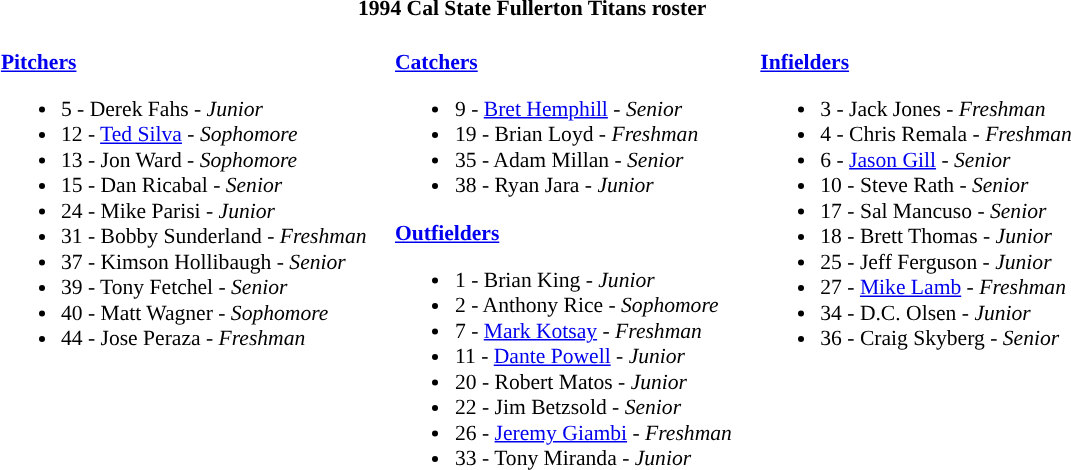<table class="toccolours" style="border-collapse:collapse; font-size:90%;">
<tr>
<th colspan=9>1994 Cal State Fullerton Titans roster</th>
</tr>
<tr>
<td width="03"> </td>
<td valign="top"><br><strong><a href='#'>Pitchers</a></strong><ul><li>5 - Derek Fahs - <em>Junior</em></li><li>12 - <a href='#'>Ted Silva</a> - <em>Sophomore</em></li><li>13 - Jon Ward - <em>Sophomore</em></li><li>15 - Dan Ricabal - <em>Senior</em></li><li>24 - Mike Parisi - <em>Junior</em></li><li>31 - Bobby Sunderland - <em>Freshman</em></li><li>37 - Kimson Hollibaugh - <em>Senior</em></li><li>39 - Tony Fetchel - <em>Senior</em></li><li>40 - Matt Wagner - <em>Sophomore</em></li><li>44 - Jose Peraza - <em>Freshman</em></li></ul></td>
<td width="15"> </td>
<td valign="top"><br><strong><a href='#'>Catchers</a></strong><ul><li>9 - <a href='#'>Bret Hemphill</a> - <em>Senior</em></li><li>19 - Brian Loyd - <em>Freshman</em></li><li>35 - Adam Millan - <em>Senior</em></li><li>38 - Ryan Jara - <em>Junior</em></li></ul><strong><a href='#'>Outfielders</a></strong><ul><li>1 - Brian King - <em>Junior</em></li><li>2 - Anthony Rice - <em>Sophomore</em></li><li>7 - <a href='#'>Mark Kotsay</a> - <em>Freshman</em></li><li>11 - <a href='#'>Dante Powell</a> - <em>Junior</em></li><li>20 - Robert Matos - <em>Junior</em></li><li>22 - Jim Betzsold - <em>Senior</em></li><li>26 - <a href='#'>Jeremy Giambi</a> - <em>Freshman</em></li><li>33 - Tony Miranda - <em>Junior</em></li></ul></td>
<td width="15"> </td>
<td valign="top"><br><strong><a href='#'>Infielders</a></strong><ul><li>3 - Jack Jones - <em>Freshman</em></li><li>4 - Chris Remala - <em>Freshman</em></li><li>6 - <a href='#'>Jason Gill</a> - <em>Senior</em></li><li>10 - Steve Rath - <em>Senior</em></li><li>17 - Sal Mancuso - <em>Senior</em></li><li>18 - Brett Thomas - <em>Junior</em></li><li>25 - Jeff Ferguson - <em>Junior</em></li><li>27 - <a href='#'>Mike Lamb</a> - <em>Freshman</em></li><li>34 - D.C. Olsen - <em>Junior</em></li><li>36 - Craig Skyberg - <em>Senior</em></li></ul></td>
</tr>
</table>
